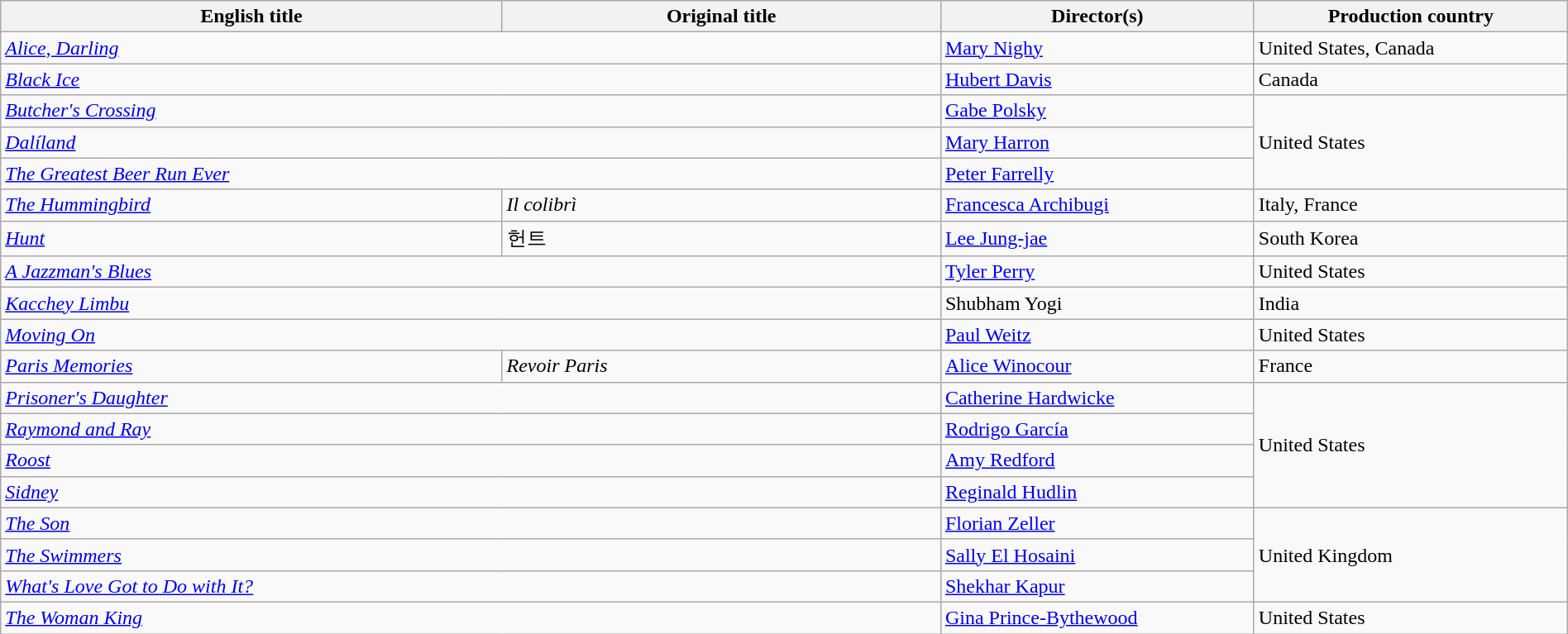<table class="wikitable" width=100%>
<tr>
<th scope="col" width="32%">English title</th>
<th scope="col" width="28%">Original title</th>
<th scope="col" width="20%">Director(s)</th>
<th scope="col" width="20%">Production country</th>
</tr>
<tr>
<td colspan="2"><em><a href='#'>Alice, Darling</a></em></td>
<td><a href='#'>Mary Nighy</a></td>
<td>United States, Canada</td>
</tr>
<tr>
<td colspan="2"><em><a href='#'>Black Ice</a></em></td>
<td><a href='#'>Hubert Davis</a></td>
<td>Canada</td>
</tr>
<tr>
<td colspan="2"><em><a href='#'>Butcher's Crossing</a></em></td>
<td><a href='#'>Gabe Polsky</a></td>
<td rowspan="3">United States</td>
</tr>
<tr>
<td colspan="2"><em><a href='#'>Dalíland</a></em></td>
<td><a href='#'>Mary Harron</a></td>
</tr>
<tr>
<td colspan="2"><em><a href='#'>The Greatest Beer Run Ever</a></em></td>
<td><a href='#'>Peter Farrelly</a></td>
</tr>
<tr>
<td><em><a href='#'>The Hummingbird</a></em></td>
<td><em>Il colibrì</em></td>
<td><a href='#'>Francesca Archibugi</a></td>
<td>Italy, France</td>
</tr>
<tr>
<td><em><a href='#'>Hunt</a></em></td>
<td>헌트</td>
<td><a href='#'>Lee Jung-jae</a></td>
<td>South Korea</td>
</tr>
<tr>
<td colspan="2"><em><a href='#'>A Jazzman's Blues</a></em></td>
<td><a href='#'>Tyler Perry</a></td>
<td>United States</td>
</tr>
<tr>
<td colspan="2"><em><a href='#'>Kacchey Limbu</a></em></td>
<td>Shubham Yogi</td>
<td>India</td>
</tr>
<tr>
<td colspan="2"><em><a href='#'>Moving On</a></em></td>
<td><a href='#'>Paul Weitz</a></td>
<td>United States</td>
</tr>
<tr>
<td><em><a href='#'>Paris Memories</a></em></td>
<td><em>Revoir Paris</em></td>
<td><a href='#'>Alice Winocour</a></td>
<td>France</td>
</tr>
<tr>
<td colspan="2"><em><a href='#'>Prisoner's Daughter</a></em></td>
<td><a href='#'>Catherine Hardwicke</a></td>
<td rowspan="4">United States</td>
</tr>
<tr>
<td colspan="2"><em><a href='#'>Raymond and Ray</a></em></td>
<td><a href='#'>Rodrigo García</a></td>
</tr>
<tr>
<td colspan="2"><em><a href='#'>Roost</a></em></td>
<td><a href='#'>Amy Redford</a></td>
</tr>
<tr>
<td colspan="2"><em><a href='#'>Sidney</a></em></td>
<td><a href='#'>Reginald Hudlin</a></td>
</tr>
<tr>
<td colspan="2"><em><a href='#'>The Son</a></em></td>
<td><a href='#'>Florian Zeller</a></td>
<td rowspan="3">United Kingdom</td>
</tr>
<tr>
<td colspan="2"><em><a href='#'>The Swimmers</a></em></td>
<td><a href='#'>Sally El Hosaini</a></td>
</tr>
<tr>
<td colspan="2"><em><a href='#'>What's Love Got to Do with It?</a></em></td>
<td><a href='#'>Shekhar Kapur</a></td>
</tr>
<tr>
<td colspan="2"><em><a href='#'>The Woman King</a></em></td>
<td><a href='#'>Gina Prince-Bythewood</a></td>
<td>United States</td>
</tr>
</table>
